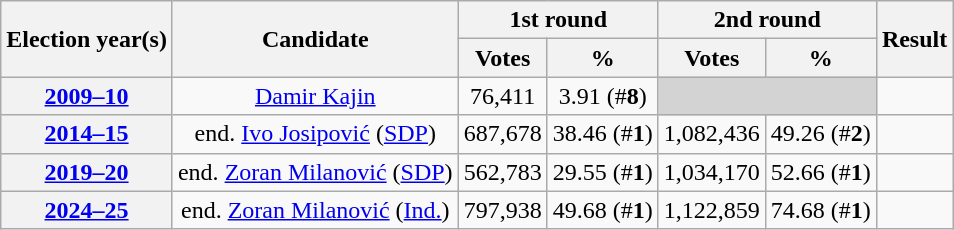<table class=wikitable style="text-align: center;">
<tr>
<th rowspan=2>Election year(s)</th>
<th rowspan=2>Candidate</th>
<th colspan=2>1st round</th>
<th colspan=2>2nd round</th>
<th rowspan=2>Result</th>
</tr>
<tr>
<th>Votes</th>
<th>%</th>
<th>Votes</th>
<th>%</th>
</tr>
<tr>
<th><a href='#'>2009–10</a></th>
<td><a href='#'>Damir Kajin</a></td>
<td>76,411</td>
<td>3.91 (#<strong>8</strong>)</td>
<td colspan="2" style="background:lightgrey;"></td>
<td></td>
</tr>
<tr>
<th><a href='#'>2014–15</a></th>
<td>end. <a href='#'>Ivo Josipović</a> (<a href='#'>SDP</a>)</td>
<td>687,678</td>
<td>38.46 (#<strong>1</strong>)</td>
<td>1,082,436</td>
<td>49.26 (#<strong>2</strong>)</td>
<td></td>
</tr>
<tr>
<th><a href='#'>2019–20</a></th>
<td>end. <a href='#'>Zoran Milanović</a> (<a href='#'>SDP</a>)</td>
<td>562,783</td>
<td>29.55 (#<strong>1</strong>)</td>
<td>1,034,170</td>
<td>52.66 (#<strong>1</strong>)</td>
<td></td>
</tr>
<tr>
<th><a href='#'>2024–25</a></th>
<td>end. <a href='#'>Zoran Milanović</a> (<a href='#'>Ind.</a>)</td>
<td>797,938</td>
<td>49.68 (#<strong>1</strong>)</td>
<td>1,122,859</td>
<td>74.68 (#<strong>1</strong>)</td>
<td></td>
</tr>
</table>
